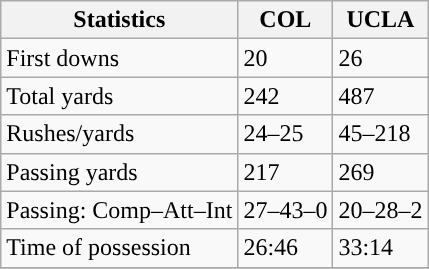<table class="wikitable" style="float: left;">
<tr>
<th>Statistics</th>
<th>COL</th>
<th>UCLA</th>
</tr>
<tr>
<td>First downs</td>
<td>20</td>
<td>26</td>
</tr>
<tr>
<td>Total yards</td>
<td>242</td>
<td>487</td>
</tr>
<tr>
<td>Rushes/yards</td>
<td>24–25</td>
<td>45–218</td>
</tr>
<tr>
<td>Passing yards</td>
<td>217</td>
<td>269</td>
</tr>
<tr>
<td>Passing: Comp–Att–Int</td>
<td>27–43–0</td>
<td>20–28–2</td>
</tr>
<tr>
<td>Time of possession</td>
<td>26:46</td>
<td>33:14</td>
</tr>
<tr>
</tr>
</table>
